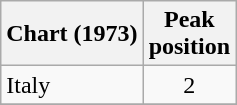<table class="wikitable">
<tr>
<th align="left">Chart (1973)</th>
<th align="left">Peak<br>position</th>
</tr>
<tr>
<td align="left">Italy</td>
<td align="center">2</td>
</tr>
<tr>
</tr>
</table>
